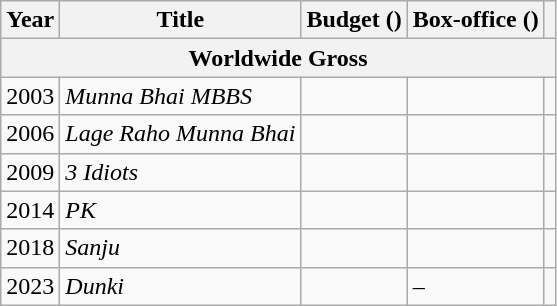<table class="wikitable plainrowheaders sortable">
<tr>
<th scope="col">Year</th>
<th scope="col">Title</th>
<th scope="col">Budget ()</th>
<th scope="col">Box-office ()</th>
<th scope="col" class="unsortable"></th>
</tr>
<tr>
<th scope="colgroup" colspan="5">Worldwide Gross</th>
</tr>
<tr>
<td>2003</td>
<td><em>Munna Bhai MBBS</em></td>
<td></td>
<td></td>
<td></td>
</tr>
<tr>
<td>2006</td>
<td><em>Lage Raho Munna Bhai</em></td>
<td></td>
<td></td>
<td></td>
</tr>
<tr>
<td>2009</td>
<td><em>3 Idiots</em></td>
<td></td>
<td></td>
<td></td>
</tr>
<tr>
<td>2014</td>
<td><em>PK</em></td>
<td></td>
<td></td>
<td></td>
</tr>
<tr>
<td>2018</td>
<td><em>Sanju</em></td>
<td></td>
<td></td>
<td></td>
</tr>
<tr>
<td>2023</td>
<td><em>Dunki</em></td>
<td></td>
<td>–</td>
<td></td>
</tr>
</table>
